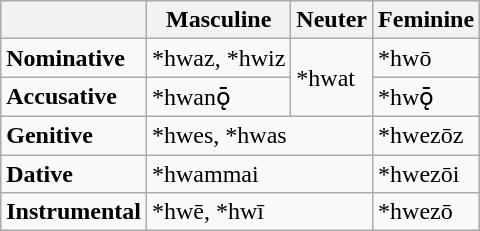<table class="wikitable">
<tr>
<th></th>
<th style="text-align:center;"><strong>Masculine</strong></th>
<th style="text-align:center;"><strong>Neuter</strong></th>
<th style="text-align:center;"><strong>Feminine</strong></th>
</tr>
<tr>
<td><strong>Nominative</strong></td>
<td>*hwaz, *hwiz</td>
<td rowspan="2">*hwat</td>
<td>*hwō</td>
</tr>
<tr>
<td><strong>Accusative</strong></td>
<td>*hwanǭ</td>
<td>*hwǭ</td>
</tr>
<tr>
<td><strong>Genitive</strong></td>
<td colspan="2">*hwes, *hwas</td>
<td>*hwezōz</td>
</tr>
<tr>
<td><strong>Dative</strong></td>
<td colspan="2">*hwammai</td>
<td>*hwezōi</td>
</tr>
<tr>
<td><strong>Instrumental</strong></td>
<td colspan="2">*hwē, *hwī</td>
<td>*hwezō</td>
</tr>
</table>
